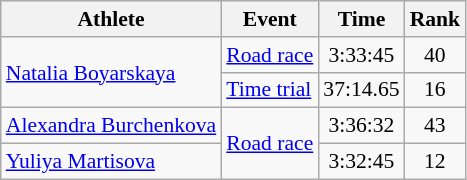<table class=wikitable style="font-size:90%">
<tr>
<th>Athlete</th>
<th>Event</th>
<th>Time</th>
<th>Rank</th>
</tr>
<tr align=center>
<td align=left rowspan=2><a href='#'>Natalia Boyarskaya</a></td>
<td align=left><a href='#'>Road race</a></td>
<td>3:33:45</td>
<td>40</td>
</tr>
<tr align=center>
<td align=left><a href='#'>Time trial</a></td>
<td>37:14.65</td>
<td>16</td>
</tr>
<tr align=center>
<td align=left><a href='#'>Alexandra Burchenkova</a></td>
<td align=left rowspan=2><a href='#'>Road race</a></td>
<td>3:36:32</td>
<td>43</td>
</tr>
<tr align=center>
<td align=left><a href='#'>Yuliya Martisova</a></td>
<td>3:32:45</td>
<td>12</td>
</tr>
</table>
